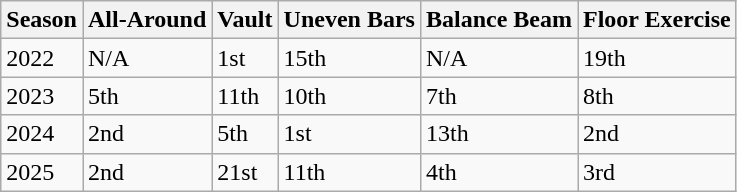<table class="wikitable">
<tr>
<th>Season</th>
<th>All-Around</th>
<th>Vault</th>
<th>Uneven Bars</th>
<th>Balance Beam</th>
<th>Floor Exercise</th>
</tr>
<tr>
<td>2022</td>
<td>N/A</td>
<td>1st</td>
<td>15th</td>
<td>N/A</td>
<td>19th</td>
</tr>
<tr>
<td>2023</td>
<td>5th</td>
<td>11th</td>
<td>10th</td>
<td>7th</td>
<td>8th</td>
</tr>
<tr>
<td>2024</td>
<td>2nd</td>
<td>5th</td>
<td>1st</td>
<td>13th</td>
<td>2nd</td>
</tr>
<tr>
<td>2025</td>
<td>2nd</td>
<td>21st</td>
<td>11th</td>
<td>4th</td>
<td>3rd</td>
</tr>
</table>
